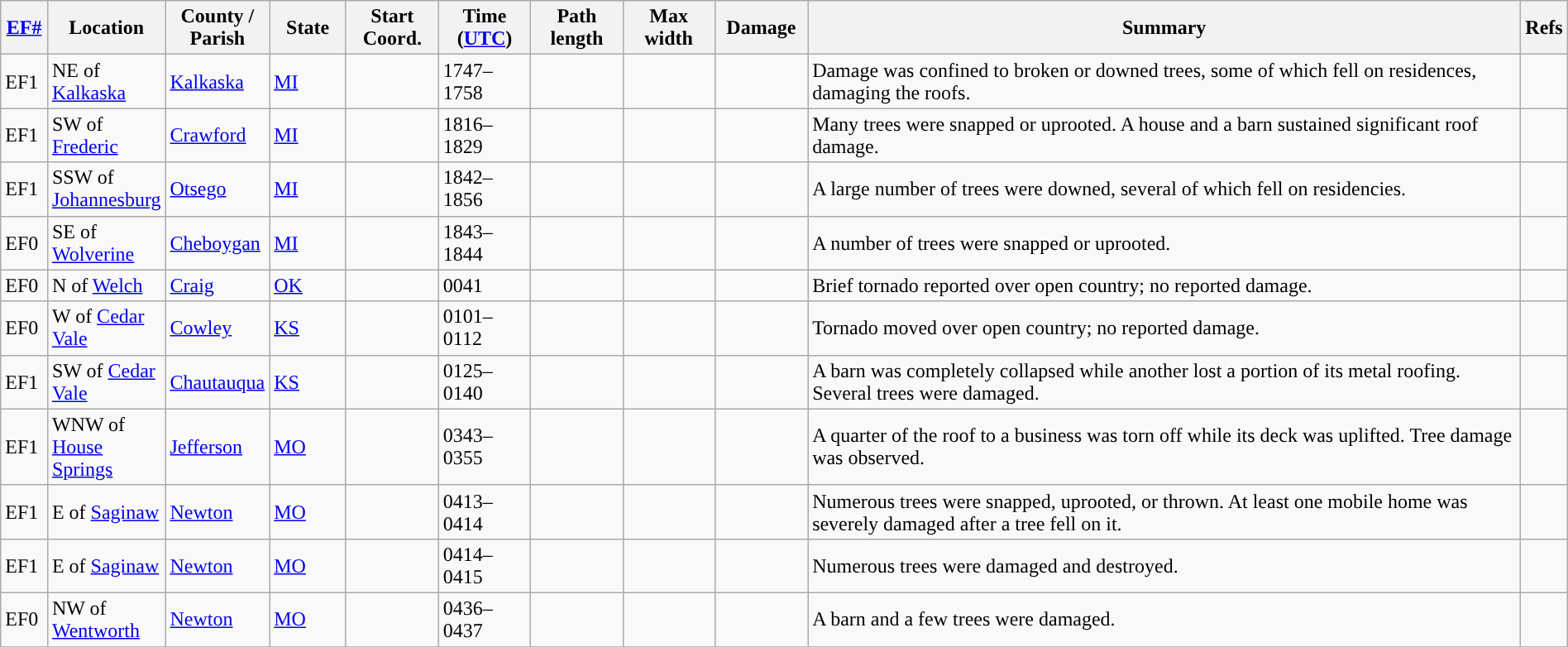<table class="wikitable sortable" style="width:100%;">
<tr>
<th scope="col" width="3%" align="center"><a href='#'>EF#</a></th>
<th scope="col" width="7%" align="center" class="unsortable">Location</th>
<th scope="col" width="6%" align="center" class="unsortable">County / Parish</th>
<th scope="col" width="5%" align="center">State</th>
<th scope="col" width="6%" align="center">Start Coord.</th>
<th scope="col" width="6%" align="center">Time (<a href='#'>UTC</a>)</th>
<th scope="col" width="6%" align="center">Path length</th>
<th scope="col" width="6%" align="center">Max width</th>
<th scope="col" width="6%" align="center">Damage</th>
<th scope="col" width="48%" class="unsortable" align="center">Summary</th>
<th scope="col" width="48%" class="unsortable" align="center">Refs</th>
</tr>
<tr>
<td>EF1</td>
<td>NE of <a href='#'>Kalkaska</a></td>
<td><a href='#'>Kalkaska</a></td>
<td><a href='#'>MI</a></td>
<td></td>
<td>1747–1758</td>
<td></td>
<td></td>
<td></td>
<td>Damage was confined to broken or downed trees, some of which fell on residences, damaging the roofs.</td>
<td></td>
</tr>
<tr>
<td>EF1</td>
<td>SW of <a href='#'>Frederic</a></td>
<td><a href='#'>Crawford</a></td>
<td><a href='#'>MI</a></td>
<td></td>
<td>1816–1829</td>
<td></td>
<td></td>
<td></td>
<td>Many trees were snapped or uprooted. A house and a barn sustained significant roof damage.</td>
<td></td>
</tr>
<tr>
<td>EF1</td>
<td>SSW of <a href='#'>Johannesburg</a></td>
<td><a href='#'>Otsego</a></td>
<td><a href='#'>MI</a></td>
<td></td>
<td>1842–1856</td>
<td></td>
<td></td>
<td></td>
<td>A large number of trees were downed, several of which fell on residencies.</td>
<td></td>
</tr>
<tr>
<td>EF0</td>
<td>SE of <a href='#'>Wolverine</a></td>
<td><a href='#'>Cheboygan</a></td>
<td><a href='#'>MI</a></td>
<td></td>
<td>1843–1844</td>
<td></td>
<td></td>
<td></td>
<td>A number of trees were snapped or uprooted.</td>
<td></td>
</tr>
<tr>
<td>EF0</td>
<td>N of <a href='#'>Welch</a></td>
<td><a href='#'>Craig</a></td>
<td><a href='#'>OK</a></td>
<td></td>
<td>0041</td>
<td></td>
<td></td>
<td></td>
<td>Brief tornado reported over open country; no reported damage.</td>
<td></td>
</tr>
<tr>
<td>EF0</td>
<td>W of <a href='#'>Cedar Vale</a></td>
<td><a href='#'>Cowley</a></td>
<td><a href='#'>KS</a></td>
<td></td>
<td>0101–0112</td>
<td></td>
<td></td>
<td></td>
<td>Tornado moved over open country; no reported damage.</td>
<td></td>
</tr>
<tr>
<td>EF1</td>
<td>SW of <a href='#'>Cedar Vale</a></td>
<td><a href='#'>Chautauqua</a></td>
<td><a href='#'>KS</a></td>
<td></td>
<td>0125–0140</td>
<td></td>
<td></td>
<td></td>
<td>A barn was completely collapsed while another lost a portion of its metal roofing. Several trees were damaged.</td>
<td></td>
</tr>
<tr>
<td>EF1</td>
<td>WNW of <a href='#'>House Springs</a></td>
<td><a href='#'>Jefferson</a></td>
<td><a href='#'>MO</a></td>
<td></td>
<td>0343–0355</td>
<td></td>
<td></td>
<td></td>
<td>A quarter of the roof to a business was torn off while its deck was uplifted. Tree damage was observed.</td>
<td></td>
</tr>
<tr>
<td>EF1</td>
<td>E of <a href='#'>Saginaw</a></td>
<td><a href='#'>Newton</a></td>
<td><a href='#'>MO</a></td>
<td></td>
<td>0413–0414</td>
<td></td>
<td></td>
<td></td>
<td>Numerous trees were snapped, uprooted, or thrown. At least one mobile home was severely damaged after a tree fell on it.</td>
<td></td>
</tr>
<tr>
<td>EF1</td>
<td>E of <a href='#'>Saginaw</a></td>
<td><a href='#'>Newton</a></td>
<td><a href='#'>MO</a></td>
<td></td>
<td>0414–0415</td>
<td></td>
<td></td>
<td></td>
<td>Numerous trees were damaged and destroyed.</td>
<td></td>
</tr>
<tr>
<td>EF0</td>
<td>NW of <a href='#'>Wentworth</a></td>
<td><a href='#'>Newton</a></td>
<td><a href='#'>MO</a></td>
<td></td>
<td>0436–0437</td>
<td></td>
<td></td>
<td></td>
<td>A barn and a few trees were damaged.</td>
<td></td>
</tr>
<tr>
</tr>
</table>
